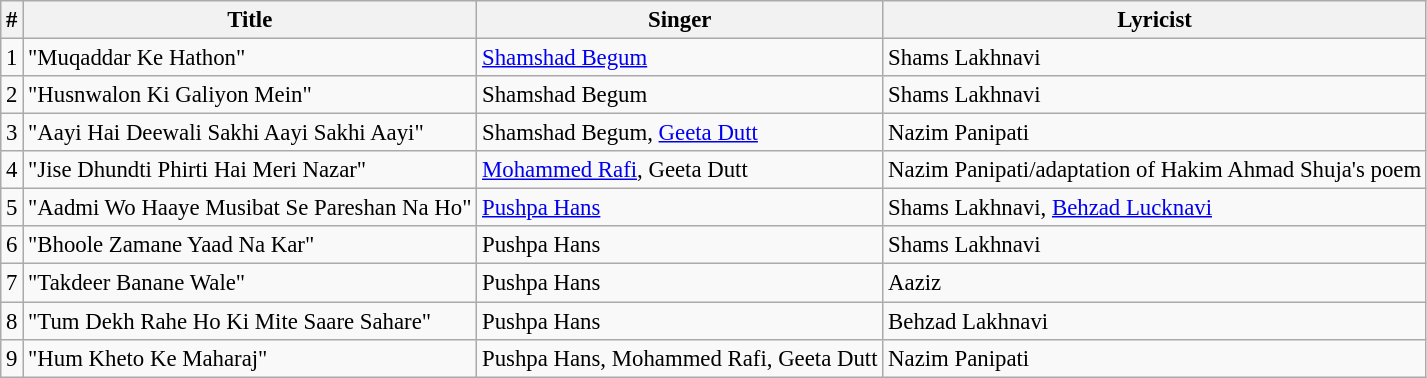<table class="wikitable" style="font-size:95%;">
<tr>
<th>#</th>
<th>Title</th>
<th>Singer</th>
<th>Lyricist</th>
</tr>
<tr>
<td>1</td>
<td>"Muqaddar Ke Hathon"</td>
<td><a href='#'>Shamshad Begum</a></td>
<td>Shams Lakhnavi</td>
</tr>
<tr>
<td>2</td>
<td>"Husnwalon Ki Galiyon Mein"</td>
<td>Shamshad Begum</td>
<td>Shams Lakhnavi</td>
</tr>
<tr>
<td>3</td>
<td>"Aayi Hai Deewali Sakhi Aayi Sakhi Aayi"</td>
<td>Shamshad Begum, <a href='#'>Geeta Dutt</a></td>
<td>Nazim Panipati</td>
</tr>
<tr>
<td>4</td>
<td>"Jise Dhundti Phirti Hai Meri Nazar"</td>
<td><a href='#'>Mohammed Rafi</a>, Geeta Dutt</td>
<td>Nazim Panipati/adaptation of Hakim Ahmad Shuja's poem</td>
</tr>
<tr>
<td>5</td>
<td>"Aadmi Wo Haaye Musibat Se Pareshan Na Ho"</td>
<td><a href='#'>Pushpa Hans</a></td>
<td>Shams Lakhnavi, <a href='#'>Behzad Lucknavi</a></td>
</tr>
<tr>
<td>6</td>
<td>"Bhoole Zamane Yaad Na Kar"</td>
<td>Pushpa Hans</td>
<td>Shams Lakhnavi</td>
</tr>
<tr>
<td>7</td>
<td>"Takdeer Banane Wale"</td>
<td>Pushpa Hans</td>
<td>Aaziz</td>
</tr>
<tr>
<td>8</td>
<td>"Tum Dekh Rahe Ho Ki Mite Saare Sahare"</td>
<td>Pushpa Hans</td>
<td>Behzad Lakhnavi</td>
</tr>
<tr>
<td>9</td>
<td>"Hum Kheto Ke Maharaj"</td>
<td>Pushpa Hans, Mohammed Rafi, Geeta Dutt</td>
<td>Nazim Panipati</td>
</tr>
</table>
